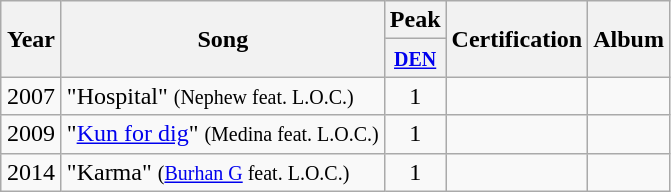<table class="wikitable">
<tr>
<th rowspan="2" style="width:33px; text-align:center;">Year</th>
<th rowspan="2">Song</th>
<th>Peak</th>
<th rowspan="2">Certification</th>
<th rowspan="2">Album</th>
</tr>
<tr>
<th style="text-align:center;"><a href='#'><small>DEN</small></a></th>
</tr>
<tr>
<td style="text-align:center;">2007</td>
<td>"Hospital" <small>(Nephew feat. L.O.C.)</small></td>
<td style="text-align:center;">1</td>
<td></td>
<td></td>
</tr>
<tr>
<td style="text-align:center;">2009</td>
<td>"<a href='#'>Kun for dig</a>" <small>(Medina feat. L.O.C.)</small></td>
<td style="text-align:center;">1</td>
<td></td>
<td></td>
</tr>
<tr>
<td style="text-align:center;">2014</td>
<td>"Karma" <small>(<a href='#'>Burhan G</a> feat. L.O.C.)</small></td>
<td style="text-align:center;">1</td>
<td></td>
<td></td>
</tr>
</table>
